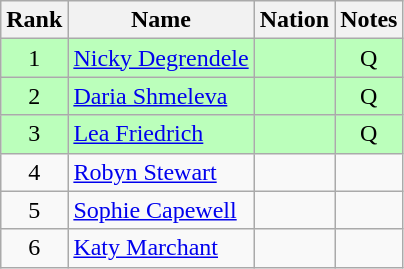<table class="wikitable sortable" style="text-align:center">
<tr>
<th>Rank</th>
<th>Name</th>
<th>Nation</th>
<th>Notes</th>
</tr>
<tr bgcolor=bbffbb>
<td>1</td>
<td align=left><a href='#'>Nicky Degrendele</a></td>
<td align=left></td>
<td>Q</td>
</tr>
<tr bgcolor=bbffbb>
<td>2</td>
<td align=left><a href='#'>Daria Shmeleva</a></td>
<td align=left></td>
<td>Q</td>
</tr>
<tr bgcolor=bbffbb>
<td>3</td>
<td align=left><a href='#'>Lea Friedrich</a></td>
<td align=left></td>
<td>Q</td>
</tr>
<tr>
<td>4</td>
<td align=left><a href='#'>Robyn Stewart</a></td>
<td align=left></td>
<td></td>
</tr>
<tr>
<td>5</td>
<td align=left><a href='#'>Sophie Capewell</a></td>
<td align=left></td>
<td></td>
</tr>
<tr>
<td>6</td>
<td align=left><a href='#'>Katy Marchant</a></td>
<td align=left></td>
<td></td>
</tr>
</table>
